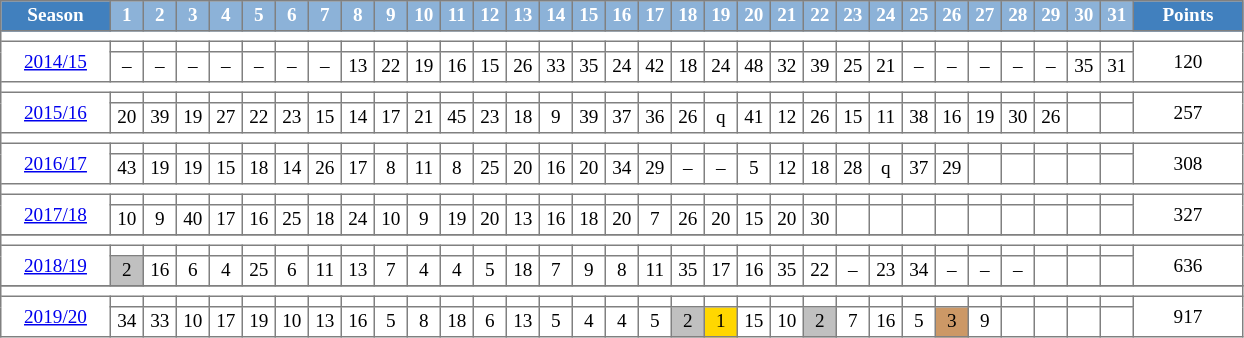<table cellpadding="3" cellspacing="0" border="1" style="background:#ffffff; font-size:80%; line-height:13px; border:grey solid 1px; border-collapse:collapse;">
<tr style="background:#ccc; text-align:center; color:white">
<td style="background:#4180be;" width="65px"><strong>Season</strong></td>
<td style="background:#8CB2D8;" width="15px"><strong>1</strong></td>
<td style="background:#8CB2D8;" width="15px"><strong>2</strong></td>
<td style="background:#8CB2D8;" width="15px"><strong>3</strong></td>
<td style="background:#8CB2D8;" width="15px"><strong>4</strong></td>
<td style="background:#8CB2D8;" width="15px"><strong>5</strong></td>
<td style="background:#8CB2D8;" width="15px"><strong>6</strong></td>
<td style="background:#8CB2D8;" width="15px"><strong>7</strong></td>
<td style="background:#8CB2D8;" width="15px"><strong>8</strong></td>
<td style="background:#8CB2D8;" width="15px"><strong>9</strong></td>
<td style="background:#8CB2D8;" width="15px"><strong>10</strong></td>
<td style="background:#8CB2D8;" width="15px"><strong>11</strong></td>
<td style="background:#8CB2D8;" width="15px"><strong>12</strong></td>
<td style="background:#8CB2D8;" width="15px"><strong>13</strong></td>
<td style="background:#8CB2D8;" width="15px"><strong>14</strong></td>
<td style="background:#8CB2D8;" width="15px"><strong>15</strong></td>
<td style="background:#8CB2D8;" width="15px"><strong>16</strong></td>
<td style="background:#8CB2D8;" width="15px"><strong>17</strong></td>
<td style="background:#8CB2D8;" width="15px"><strong>18</strong></td>
<td style="background:#8CB2D8;" width="15px"><strong>19</strong></td>
<td style="background:#8CB2D8;" width="15px"><strong>20</strong></td>
<td style="background:#8CB2D8;" width="15px"><strong>21</strong></td>
<td style="background:#8CB2D8;" width="15px"><strong>22</strong></td>
<td style="background:#8CB2D8;" width="15px"><strong>23</strong></td>
<td style="background:#8CB2D8;" width="15px"><strong>24</strong></td>
<td style="background:#8CB2D8;" width="15px"><strong>25</strong></td>
<td style="background:#8CB2D8;" width="15px"><strong>26</strong></td>
<td style="background:#8CB2D8;" width="15px"><strong>27</strong></td>
<td style="background:#8CB2D8;" width="15px"><strong>28</strong></td>
<td style="background:#8CB2D8;" width="15px"><strong>29</strong></td>
<td style="background:#8CB2D8;" width="15px"><strong>30</strong></td>
<td style="background:#8CB2D8;" width="15px"><strong>31</strong></td>
<td style="background:#4180be;" width="30px"><strong>Points</strong></td>
</tr>
<tr>
<td colspan=33></td>
</tr>
<tr align=center>
<td rowspan=2 width=66px><a href='#'>2014/15</a></td>
<th></th>
<th></th>
<th></th>
<th></th>
<th></th>
<th></th>
<th></th>
<th></th>
<th></th>
<th></th>
<th></th>
<th></th>
<th></th>
<th></th>
<th></th>
<th></th>
<th></th>
<th></th>
<th></th>
<th></th>
<th></th>
<th></th>
<th></th>
<th></th>
<th></th>
<th></th>
<th></th>
<th></th>
<th></th>
<th></th>
<th></th>
<td rowspan=2 width=66px>120</td>
</tr>
<tr align=center>
<td>–</td>
<td>–</td>
<td>–</td>
<td>–</td>
<td>–</td>
<td>–</td>
<td>–</td>
<td>13</td>
<td>22</td>
<td>19</td>
<td>16</td>
<td>15</td>
<td>26</td>
<td>33</td>
<td>35</td>
<td>24</td>
<td>42</td>
<td>18</td>
<td>24</td>
<td>48</td>
<td>32</td>
<td>39</td>
<td>25</td>
<td>21</td>
<td>–</td>
<td>–</td>
<td>–</td>
<td>–</td>
<td>–</td>
<td>35</td>
<td>31</td>
</tr>
<tr>
<td colspan=33></td>
</tr>
<tr align=center>
<td rowspan=2 width=66px><a href='#'>2015/16</a></td>
<th></th>
<th></th>
<th></th>
<th></th>
<th></th>
<th></th>
<th></th>
<th></th>
<th></th>
<th></th>
<th></th>
<th></th>
<th></th>
<th></th>
<th></th>
<th></th>
<th></th>
<th></th>
<th></th>
<th></th>
<th></th>
<th></th>
<th></th>
<th></th>
<th></th>
<th></th>
<th></th>
<th></th>
<th></th>
<th></th>
<th></th>
<td rowspan=2 width=66px>257</td>
</tr>
<tr align=center>
<td>20</td>
<td>39</td>
<td>19</td>
<td>27</td>
<td>22</td>
<td>23</td>
<td>15</td>
<td>14</td>
<td>17</td>
<td>21</td>
<td>45</td>
<td>23</td>
<td>18</td>
<td>9</td>
<td>39</td>
<td>37</td>
<td>36</td>
<td>26</td>
<td>q</td>
<td>41</td>
<td>12</td>
<td>26</td>
<td>15</td>
<td>11</td>
<td>38</td>
<td>16</td>
<td>19</td>
<td>30</td>
<td>26</td>
<td></td>
<td></td>
</tr>
<tr>
<td colspan=33></td>
</tr>
<tr align=center>
<td rowspan="2" style="width:66px;"><a href='#'>2016/17</a></td>
<th></th>
<th></th>
<th></th>
<th></th>
<th></th>
<th></th>
<th></th>
<th></th>
<th></th>
<th></th>
<th></th>
<th></th>
<th></th>
<th></th>
<th></th>
<th></th>
<th></th>
<th></th>
<th></th>
<th></th>
<th></th>
<th></th>
<th></th>
<th></th>
<th></th>
<th></th>
<th></th>
<th></th>
<th></th>
<th></th>
<th></th>
<td rowspan="2" style="width:66px;">308</td>
</tr>
<tr align=center>
<td>43</td>
<td>19</td>
<td>19</td>
<td>15</td>
<td>18</td>
<td>14</td>
<td>26</td>
<td>17</td>
<td>8</td>
<td>11</td>
<td>8</td>
<td>25</td>
<td>20</td>
<td>16</td>
<td>20</td>
<td>34</td>
<td>29</td>
<td>–</td>
<td>–</td>
<td>5</td>
<td>12</td>
<td>18</td>
<td>28</td>
<td>q</td>
<td>37</td>
<td>29</td>
<td></td>
<td></td>
<td></td>
<td></td>
<td></td>
</tr>
<tr>
<td colspan=33></td>
</tr>
<tr align=center>
<td rowspan="2" style="width:66px;"><a href='#'>2017/18</a></td>
<th></th>
<th></th>
<th></th>
<th></th>
<th></th>
<th></th>
<th></th>
<th></th>
<th></th>
<th></th>
<th></th>
<th></th>
<th></th>
<th></th>
<th></th>
<th></th>
<th></th>
<th></th>
<th></th>
<th></th>
<th></th>
<th></th>
<th></th>
<th></th>
<th></th>
<th></th>
<th></th>
<th></th>
<th></th>
<th></th>
<th></th>
<td rowspan="2" style="width:66px;">327</td>
</tr>
<tr align=center>
<td>10</td>
<td>9</td>
<td>40</td>
<td>17</td>
<td>16</td>
<td>25</td>
<td>18</td>
<td>24</td>
<td>10</td>
<td>9</td>
<td>19</td>
<td>20</td>
<td>13</td>
<td>16</td>
<td>18</td>
<td>20</td>
<td>7</td>
<td>26</td>
<td>20</td>
<td>15</td>
<td>20</td>
<td>30</td>
<td></td>
<td></td>
<td></td>
<td></td>
<td></td>
<td></td>
<td></td>
<td></td>
<td></td>
</tr>
<tr>
</tr>
<tr>
<td colspan=33></td>
</tr>
<tr align=center>
<td rowspan="2" style="width:66px;"><a href='#'>2018/19</a></td>
<th></th>
<th></th>
<th></th>
<th></th>
<th></th>
<th></th>
<th></th>
<th></th>
<th></th>
<th></th>
<th></th>
<th></th>
<th></th>
<th></th>
<th></th>
<th></th>
<th></th>
<th></th>
<th></th>
<th></th>
<th></th>
<th></th>
<th></th>
<th></th>
<th></th>
<th></th>
<th></th>
<th></th>
<th></th>
<th></th>
<th></th>
<td rowspan="2" style="width:66px;">636</td>
</tr>
<tr align=center>
<td bgcolor=silver>2</td>
<td>16</td>
<td>6</td>
<td>4</td>
<td>25</td>
<td>6</td>
<td>11</td>
<td>13</td>
<td>7</td>
<td>4</td>
<td>4</td>
<td>5</td>
<td>18</td>
<td>7</td>
<td>9</td>
<td>8</td>
<td>11</td>
<td>35</td>
<td>17</td>
<td>16</td>
<td>35</td>
<td>22</td>
<td>–</td>
<td>23</td>
<td>34</td>
<td>–</td>
<td>–</td>
<td>–</td>
<td></td>
<td></td>
<td></td>
</tr>
<tr>
</tr>
<tr>
<td colspan=33></td>
</tr>
<tr align=center>
<td rowspan="2" style="width:66px;"><a href='#'>2019/20</a></td>
<th></th>
<th></th>
<th></th>
<th></th>
<th></th>
<th></th>
<th></th>
<th></th>
<th></th>
<th></th>
<th></th>
<th></th>
<th></th>
<th></th>
<th></th>
<th></th>
<th></th>
<th></th>
<th></th>
<th></th>
<th></th>
<th></th>
<th></th>
<th></th>
<th></th>
<th></th>
<th></th>
<th></th>
<th></th>
<th></th>
<th></th>
<td rowspan="2" style="width:66px;">917</td>
</tr>
<tr align=center>
<td>34</td>
<td>33</td>
<td>10</td>
<td>17</td>
<td>19</td>
<td>10</td>
<td>13</td>
<td>16</td>
<td>5</td>
<td>8</td>
<td>18</td>
<td>6</td>
<td>13</td>
<td>5</td>
<td>4</td>
<td>4</td>
<td>5</td>
<td bgcolor=silver>2</td>
<td bgcolor=gold>1</td>
<td>15</td>
<td>10</td>
<td bgcolor=silver>2</td>
<td>7</td>
<td>16</td>
<td>5</td>
<td bgcolor=#CC9866>3</td>
<td>9</td>
<td></td>
<td></td>
<td></td>
<td></td>
</tr>
</table>
